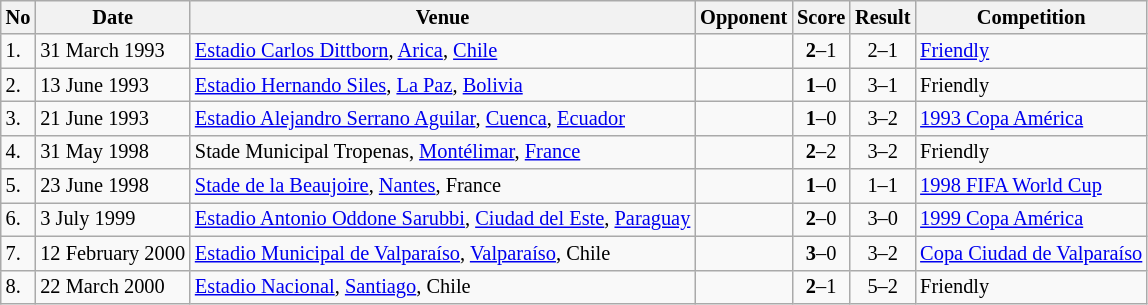<table class="wikitable" style="font-size:85%;">
<tr>
<th>No</th>
<th>Date</th>
<th>Venue</th>
<th>Opponent</th>
<th>Score</th>
<th>Result</th>
<th>Competition</th>
</tr>
<tr>
<td>1.</td>
<td>31 March 1993</td>
<td><a href='#'>Estadio Carlos Dittborn</a>, <a href='#'>Arica</a>, <a href='#'>Chile</a></td>
<td></td>
<td align=center><strong>2</strong>–1</td>
<td align=center>2–1</td>
<td><a href='#'>Friendly</a></td>
</tr>
<tr>
<td>2.</td>
<td>13 June 1993</td>
<td><a href='#'>Estadio Hernando Siles</a>, <a href='#'>La Paz</a>, <a href='#'>Bolivia</a></td>
<td></td>
<td align=center><strong>1</strong>–0</td>
<td align=center>3–1</td>
<td>Friendly</td>
</tr>
<tr>
<td>3.</td>
<td>21 June 1993</td>
<td><a href='#'>Estadio Alejandro Serrano Aguilar</a>, <a href='#'>Cuenca</a>, <a href='#'>Ecuador</a></td>
<td></td>
<td align=center><strong>1</strong>–0</td>
<td align=center>3–2</td>
<td><a href='#'>1993 Copa América</a></td>
</tr>
<tr>
<td>4.</td>
<td>31 May 1998</td>
<td>Stade Municipal Tropenas, <a href='#'>Montélimar</a>, <a href='#'>France</a></td>
<td></td>
<td align=center><strong>2</strong>–2</td>
<td align=center>3–2</td>
<td>Friendly</td>
</tr>
<tr>
<td>5.</td>
<td>23 June 1998</td>
<td><a href='#'>Stade de la Beaujoire</a>, <a href='#'>Nantes</a>, France</td>
<td></td>
<td align=center><strong>1</strong>–0</td>
<td align=center>1–1</td>
<td><a href='#'>1998 FIFA World Cup</a></td>
</tr>
<tr>
<td>6.</td>
<td>3 July 1999</td>
<td><a href='#'>Estadio Antonio Oddone Sarubbi</a>, <a href='#'>Ciudad del Este</a>, <a href='#'>Paraguay</a></td>
<td></td>
<td align=center><strong>2</strong>–0</td>
<td align=center>3–0</td>
<td><a href='#'>1999 Copa América</a></td>
</tr>
<tr>
<td>7.</td>
<td>12 February 2000</td>
<td><a href='#'>Estadio Municipal de Valparaíso</a>, <a href='#'>Valparaíso</a>, Chile</td>
<td></td>
<td align=center><strong>3</strong>–0</td>
<td align=center>3–2</td>
<td><a href='#'>Copa Ciudad de Valparaíso</a></td>
</tr>
<tr>
<td>8.</td>
<td>22 March 2000</td>
<td><a href='#'>Estadio Nacional</a>, <a href='#'>Santiago</a>, Chile</td>
<td></td>
<td align=center><strong>2</strong>–1</td>
<td align=center>5–2</td>
<td>Friendly</td>
</tr>
</table>
